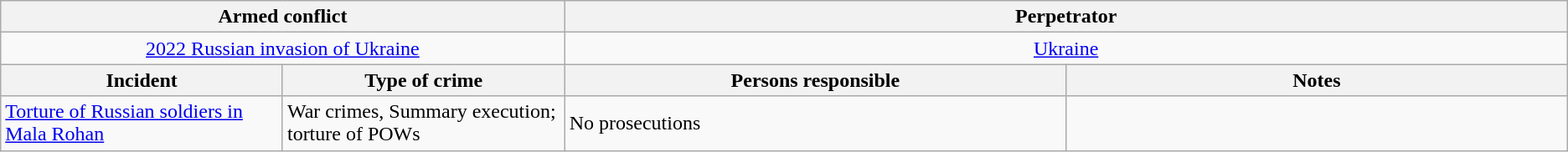<table class="wikitable">
<tr>
<th colspan="2">Armed conflict</th>
<th colspan="2">Perpetrator</th>
</tr>
<tr style="text-align:center;">
<td colspan="2"><a href='#'>2022 Russian invasion of Ukraine</a></td>
<td colspan="2"><a href='#'>Ukraine</a></td>
</tr>
<tr>
<th>Incident</th>
<th>Type of crime</th>
<th>Persons responsible</th>
<th>Notes</th>
</tr>
<tr>
<td style="width:18%;"><a href='#'>Torture of Russian soldiers in Mala Rohan</a></td>
<td style="width:18%;">War crimes, Summary execution; torture of POWs</td>
<td style="width:32%;">No prosecutions</td>
<td style="width:32%;"></td>
</tr>
</table>
